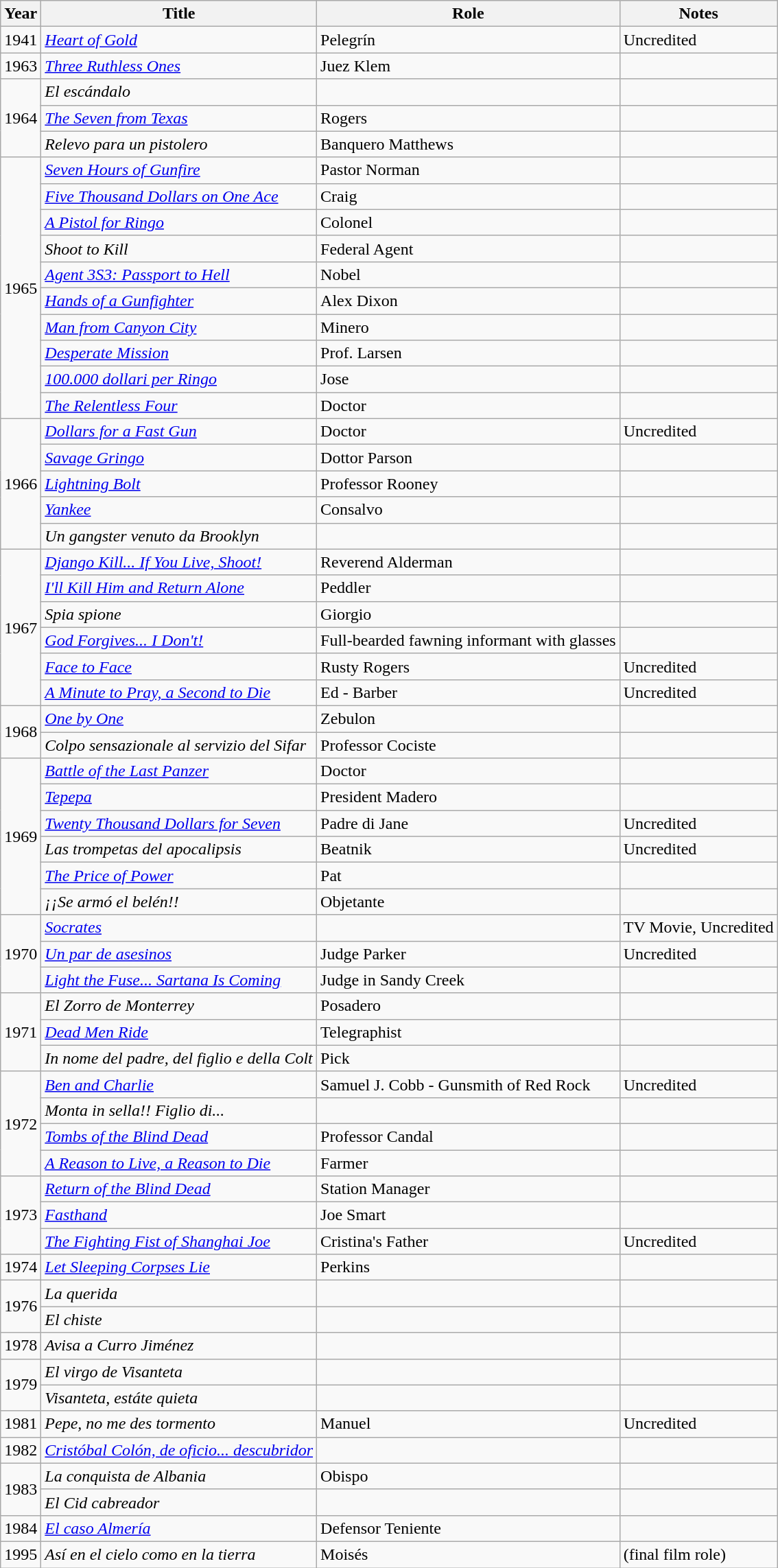<table class="wikitable sortable">
<tr>
<th>Year</th>
<th>Title</th>
<th>Role</th>
<th class="unsortable">Notes</th>
</tr>
<tr>
<td>1941</td>
<td><em><a href='#'>Heart of Gold</a></em></td>
<td>Pelegrín</td>
<td>Uncredited</td>
</tr>
<tr>
<td>1963</td>
<td><em><a href='#'>Three Ruthless Ones</a></em></td>
<td>Juez Klem</td>
<td></td>
</tr>
<tr>
<td rowspan=3>1964</td>
<td><em>El escándalo</em></td>
<td></td>
<td></td>
</tr>
<tr>
<td><em><a href='#'>The Seven from Texas</a></em></td>
<td>Rogers</td>
<td></td>
</tr>
<tr>
<td><em>Relevo para un pistolero</em></td>
<td>Banquero Matthews</td>
<td></td>
</tr>
<tr>
<td rowspan=10>1965</td>
<td><em><a href='#'>Seven Hours of Gunfire</a></em></td>
<td>Pastor Norman</td>
<td></td>
</tr>
<tr>
<td><em><a href='#'>Five Thousand Dollars on One Ace</a></em></td>
<td>Craig</td>
<td></td>
</tr>
<tr>
<td><em><a href='#'>A Pistol for Ringo</a></em></td>
<td>Colonel</td>
<td></td>
</tr>
<tr>
<td><em>Shoot to Kill</em></td>
<td>Federal Agent</td>
<td></td>
</tr>
<tr>
<td><em><a href='#'>Agent 3S3: Passport to Hell</a></em></td>
<td>Nobel</td>
<td></td>
</tr>
<tr>
<td><em><a href='#'>Hands of a Gunfighter</a></em></td>
<td>Alex Dixon</td>
<td></td>
</tr>
<tr>
<td><em><a href='#'>Man from Canyon City</a></em></td>
<td>Minero</td>
<td></td>
</tr>
<tr>
<td><em><a href='#'>Desperate Mission</a></em></td>
<td>Prof. Larsen</td>
<td></td>
</tr>
<tr>
<td><em><a href='#'>100.000 dollari per Ringo</a></em></td>
<td>Jose</td>
<td></td>
</tr>
<tr>
<td><em><a href='#'>The Relentless Four</a></em></td>
<td>Doctor</td>
<td></td>
</tr>
<tr>
<td rowspan=5>1966</td>
<td><em><a href='#'>Dollars for a Fast Gun</a></em></td>
<td>Doctor</td>
<td>Uncredited</td>
</tr>
<tr>
<td><em><a href='#'>Savage Gringo</a></em></td>
<td>Dottor Parson</td>
<td></td>
</tr>
<tr>
<td><em><a href='#'>Lightning Bolt</a></em></td>
<td>Professor Rooney</td>
<td></td>
</tr>
<tr>
<td><em><a href='#'>Yankee</a></em></td>
<td>Consalvo</td>
<td></td>
</tr>
<tr>
<td><em>Un gangster venuto da Brooklyn</em></td>
<td></td>
<td></td>
</tr>
<tr>
<td rowspan=6>1967</td>
<td><em><a href='#'>Django Kill... If You Live, Shoot!</a></em></td>
<td>Reverend Alderman</td>
<td></td>
</tr>
<tr>
<td><em><a href='#'>I'll Kill Him and Return Alone</a></em></td>
<td>Peddler</td>
<td></td>
</tr>
<tr>
<td><em>Spia spione</em></td>
<td>Giorgio</td>
<td></td>
</tr>
<tr>
<td><em><a href='#'>God Forgives... I Don't!</a></em></td>
<td>Full-bearded fawning informant with glasses</td>
<td></td>
</tr>
<tr>
<td><em><a href='#'>Face to Face</a></em></td>
<td>Rusty Rogers</td>
<td>Uncredited</td>
</tr>
<tr>
<td><em><a href='#'>A Minute to Pray, a Second to Die</a></em></td>
<td>Ed - Barber</td>
<td>Uncredited</td>
</tr>
<tr>
<td rowspan=2>1968</td>
<td><em><a href='#'>One by One</a></em></td>
<td>Zebulon</td>
<td></td>
</tr>
<tr>
<td><em>Colpo sensazionale al servizio del Sifar</em></td>
<td>Professor Cociste</td>
<td></td>
</tr>
<tr>
<td rowspan=6>1969</td>
<td><em><a href='#'>Battle of the Last Panzer</a></em></td>
<td>Doctor</td>
<td></td>
</tr>
<tr>
<td><em><a href='#'>Tepepa</a></em></td>
<td>President Madero</td>
<td></td>
</tr>
<tr>
<td><em><a href='#'>Twenty Thousand Dollars for Seven</a></em></td>
<td>Padre di Jane</td>
<td>Uncredited</td>
</tr>
<tr>
<td><em>Las trompetas del apocalipsis</em></td>
<td>Beatnik</td>
<td>Uncredited</td>
</tr>
<tr>
<td><em><a href='#'>The Price of Power</a></em></td>
<td>Pat</td>
<td></td>
</tr>
<tr>
<td><em>¡¡Se armó el belén!!</em></td>
<td>Objetante</td>
<td></td>
</tr>
<tr>
<td rowspan=3>1970</td>
<td><em><a href='#'>Socrates</a></em></td>
<td></td>
<td>TV Movie, Uncredited</td>
</tr>
<tr>
<td><em><a href='#'>Un par de asesinos</a></em></td>
<td>Judge Parker</td>
<td>Uncredited</td>
</tr>
<tr>
<td><em><a href='#'>Light the Fuse... Sartana Is Coming</a></em></td>
<td>Judge in Sandy Creek</td>
<td></td>
</tr>
<tr>
<td rowspan=3>1971</td>
<td><em>El Zorro de Monterrey</em></td>
<td>Posadero</td>
<td></td>
</tr>
<tr>
<td><em><a href='#'>Dead Men Ride</a></em></td>
<td>Telegraphist</td>
<td></td>
</tr>
<tr>
<td><em>In nome del padre, del figlio e della Colt</em></td>
<td>Pick</td>
<td></td>
</tr>
<tr>
<td rowspan=4>1972</td>
<td><em><a href='#'>Ben and Charlie</a></em></td>
<td>Samuel J. Cobb - Gunsmith of Red Rock</td>
<td>Uncredited</td>
</tr>
<tr>
<td><em>Monta in sella!! Figlio di...</em></td>
<td></td>
<td></td>
</tr>
<tr>
<td><em><a href='#'>Tombs of the Blind Dead</a></em></td>
<td>Professor Candal</td>
<td></td>
</tr>
<tr>
<td><em><a href='#'>A Reason to Live, a Reason to Die</a></em></td>
<td>Farmer</td>
<td></td>
</tr>
<tr>
<td rowspan=3>1973</td>
<td><em><a href='#'>Return of the Blind Dead</a></em></td>
<td>Station Manager</td>
<td></td>
</tr>
<tr>
<td><em><a href='#'>Fasthand</a></em></td>
<td>Joe Smart</td>
<td></td>
</tr>
<tr>
<td><em><a href='#'>The Fighting Fist of Shanghai Joe</a></em></td>
<td>Cristina's Father</td>
<td>Uncredited</td>
</tr>
<tr>
<td>1974</td>
<td><em><a href='#'>Let Sleeping Corpses Lie</a></em></td>
<td>Perkins</td>
<td></td>
</tr>
<tr>
<td rowspan=2>1976</td>
<td><em>La querida</em></td>
<td></td>
<td></td>
</tr>
<tr>
<td><em>El chiste</em></td>
<td></td>
<td></td>
</tr>
<tr>
<td>1978</td>
<td><em>Avisa a Curro Jiménez</em></td>
<td></td>
<td></td>
</tr>
<tr>
<td rowspan=2>1979</td>
<td><em>El virgo de Visanteta</em></td>
<td></td>
<td></td>
</tr>
<tr>
<td><em>Visanteta, estáte quieta</em></td>
<td></td>
<td></td>
</tr>
<tr>
<td>1981</td>
<td><em>Pepe, no me des tormento</em></td>
<td>Manuel</td>
<td>Uncredited</td>
</tr>
<tr>
<td>1982</td>
<td><em><a href='#'>Cristóbal Colón, de oficio... descubridor</a></em></td>
<td></td>
<td></td>
</tr>
<tr>
<td rowspan=2>1983</td>
<td><em>La conquista de Albania</em></td>
<td>Obispo</td>
<td></td>
</tr>
<tr>
<td><em>El Cid cabreador</em></td>
<td></td>
<td></td>
</tr>
<tr>
<td>1984</td>
<td><em><a href='#'>El caso Almería</a></em></td>
<td>Defensor Teniente</td>
<td></td>
</tr>
<tr>
<td>1995</td>
<td><em>Así en el cielo como en la tierra</em></td>
<td>Moisés</td>
<td>(final film role)</td>
</tr>
</table>
